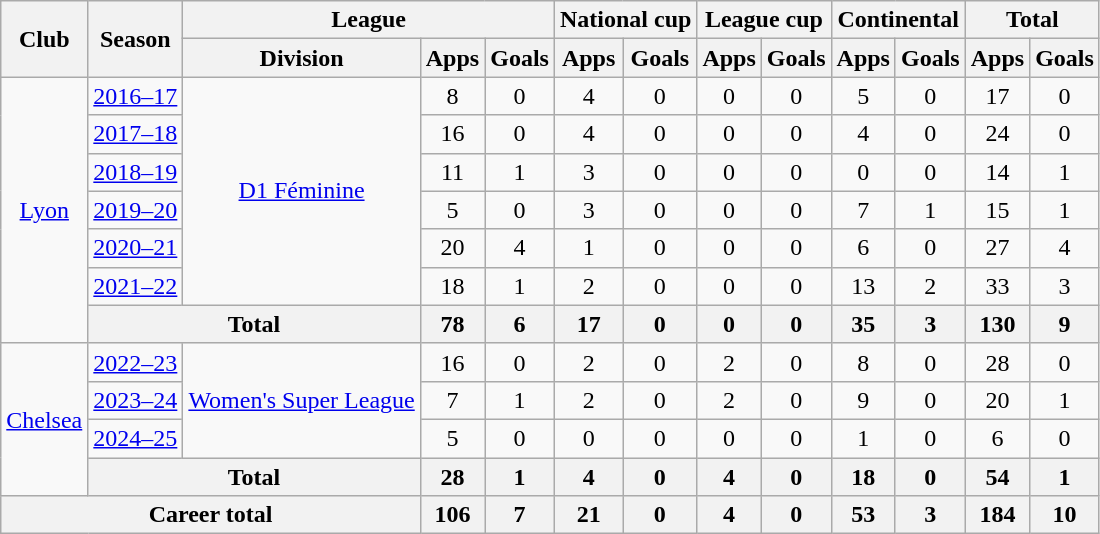<table class="wikitable" style="text-align:center">
<tr>
<th rowspan="2">Club</th>
<th rowspan="2">Season</th>
<th colspan="3">League</th>
<th colspan="2">National cup</th>
<th colspan="2">League cup</th>
<th colspan="2">Continental</th>
<th colspan="2">Total</th>
</tr>
<tr>
<th>Division</th>
<th>Apps</th>
<th>Goals</th>
<th>Apps</th>
<th>Goals</th>
<th>Apps</th>
<th>Goals</th>
<th>Apps</th>
<th>Goals</th>
<th>Apps</th>
<th>Goals</th>
</tr>
<tr>
<td rowspan="7"><a href='#'>Lyon</a></td>
<td><a href='#'>2016–17</a></td>
<td rowspan="6"><a href='#'>D1 Féminine</a></td>
<td>8</td>
<td>0</td>
<td>4</td>
<td>0</td>
<td>0</td>
<td>0</td>
<td>5</td>
<td>0</td>
<td>17</td>
<td>0</td>
</tr>
<tr>
<td><a href='#'>2017–18</a></td>
<td>16</td>
<td>0</td>
<td>4</td>
<td>0</td>
<td>0</td>
<td>0</td>
<td>4</td>
<td>0</td>
<td>24</td>
<td>0</td>
</tr>
<tr>
<td><a href='#'>2018–19</a></td>
<td>11</td>
<td>1</td>
<td>3</td>
<td>0</td>
<td>0</td>
<td>0</td>
<td>0</td>
<td>0</td>
<td>14</td>
<td>1</td>
</tr>
<tr>
<td><a href='#'>2019–20</a></td>
<td>5</td>
<td>0</td>
<td>3</td>
<td>0</td>
<td>0</td>
<td>0</td>
<td>7</td>
<td>1</td>
<td>15</td>
<td>1</td>
</tr>
<tr>
<td><a href='#'>2020–21</a></td>
<td>20</td>
<td>4</td>
<td>1</td>
<td>0</td>
<td>0</td>
<td>0</td>
<td>6</td>
<td>0</td>
<td>27</td>
<td>4</td>
</tr>
<tr>
<td><a href='#'>2021–22</a></td>
<td>18</td>
<td>1</td>
<td>2</td>
<td>0</td>
<td>0</td>
<td>0</td>
<td>13</td>
<td>2</td>
<td>33</td>
<td>3</td>
</tr>
<tr>
<th colspan="2">Total</th>
<th>78</th>
<th>6</th>
<th>17</th>
<th>0</th>
<th>0</th>
<th>0</th>
<th>35</th>
<th>3</th>
<th>130</th>
<th>9</th>
</tr>
<tr>
<td rowspan="4"><a href='#'>Chelsea</a></td>
<td><a href='#'>2022–23</a></td>
<td rowspan="3"><a href='#'>Women's Super League</a></td>
<td>16</td>
<td>0</td>
<td>2</td>
<td>0</td>
<td>2</td>
<td>0</td>
<td>8</td>
<td>0</td>
<td>28</td>
<td>0</td>
</tr>
<tr>
<td><a href='#'>2023–24</a></td>
<td>7</td>
<td>1</td>
<td>2</td>
<td>0</td>
<td>2</td>
<td>0</td>
<td>9</td>
<td>0</td>
<td>20</td>
<td>1</td>
</tr>
<tr>
<td><a href='#'>2024–25</a></td>
<td>5</td>
<td>0</td>
<td>0</td>
<td>0</td>
<td>0</td>
<td>0</td>
<td>1</td>
<td>0</td>
<td>6</td>
<td>0</td>
</tr>
<tr>
<th colspan="2">Total</th>
<th>28</th>
<th>1</th>
<th>4</th>
<th>0</th>
<th>4</th>
<th>0</th>
<th>18</th>
<th>0</th>
<th>54</th>
<th>1</th>
</tr>
<tr>
<th colspan="3">Career total</th>
<th>106</th>
<th>7</th>
<th>21</th>
<th>0</th>
<th>4</th>
<th>0</th>
<th>53</th>
<th>3</th>
<th>184</th>
<th>10</th>
</tr>
</table>
